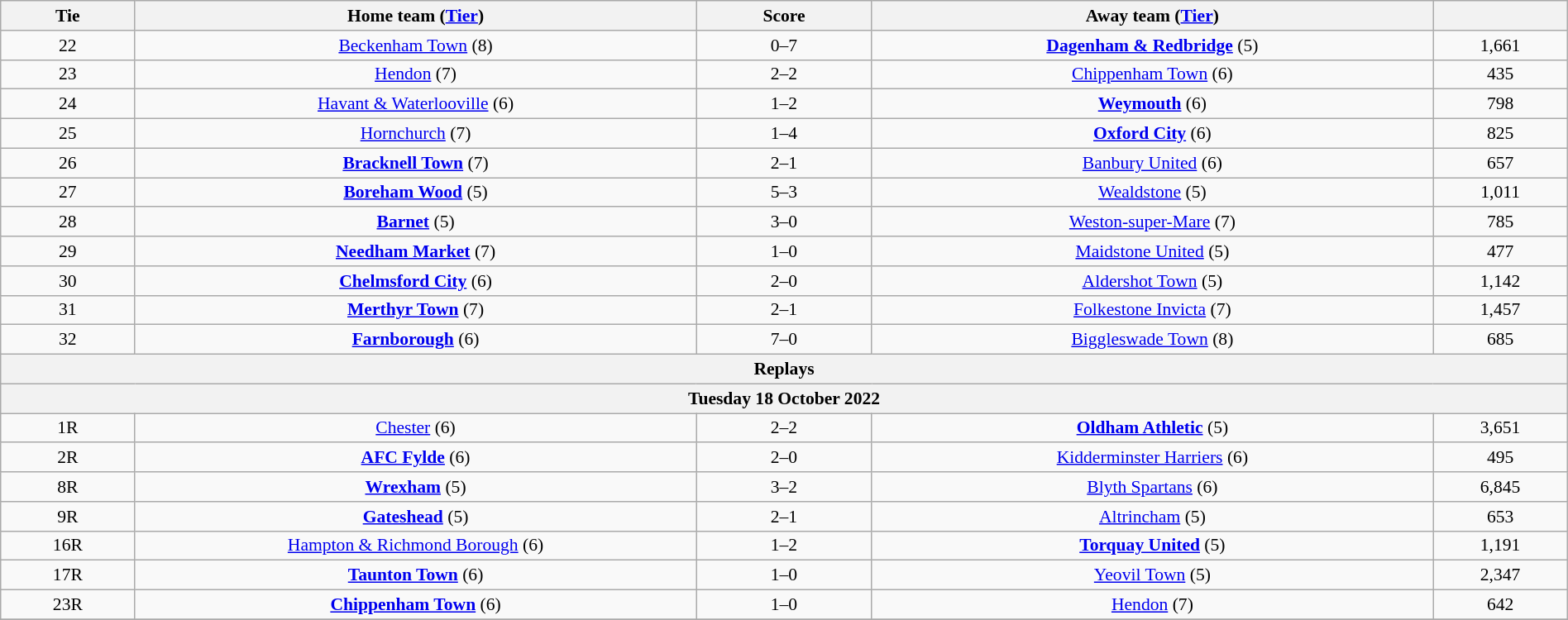<table class="wikitable" style="text-align:center; font-size:90%; width:100%">
<tr>
<th scope="col" style="width:  8.43%;">Tie</th>
<th scope="col" style="width: 35.29%;">Home team (<a href='#'>Tier</a>)</th>
<th scope="col" style="width: 11.00%;">Score</th>
<th scope="col" style="width: 35.29%;">Away team (<a href='#'>Tier</a>)</th>
<th scope="col" style="width:  8.43%;"></th>
</tr>
<tr>
<td>22</td>
<td><a href='#'>Beckenham Town</a> (8)</td>
<td>0–7</td>
<td><strong><a href='#'>Dagenham & Redbridge</a></strong> (5)</td>
<td>1,661</td>
</tr>
<tr>
<td>23</td>
<td><a href='#'>Hendon</a> (7)</td>
<td>2–2</td>
<td><a href='#'>Chippenham Town</a> (6)</td>
<td>435</td>
</tr>
<tr>
<td>24</td>
<td><a href='#'>Havant & Waterlooville</a> (6)</td>
<td>1–2</td>
<td><strong><a href='#'>Weymouth</a></strong> (6)</td>
<td>798</td>
</tr>
<tr>
<td>25</td>
<td><a href='#'>Hornchurch</a> (7)</td>
<td>1–4</td>
<td><strong><a href='#'>Oxford City</a></strong> (6)</td>
<td>825</td>
</tr>
<tr>
<td>26</td>
<td><strong><a href='#'>Bracknell Town</a></strong> (7)</td>
<td>2–1</td>
<td><a href='#'>Banbury United</a> (6)</td>
<td>657</td>
</tr>
<tr>
<td>27</td>
<td><strong><a href='#'>Boreham Wood</a></strong> (5)</td>
<td>5–3</td>
<td><a href='#'>Wealdstone</a> (5)</td>
<td>1,011</td>
</tr>
<tr>
<td>28</td>
<td><strong><a href='#'>Barnet</a></strong> (5)</td>
<td>3–0</td>
<td><a href='#'>Weston-super-Mare</a> (7)</td>
<td>785</td>
</tr>
<tr>
<td>29</td>
<td><strong><a href='#'>Needham Market</a></strong> (7)</td>
<td>1–0</td>
<td><a href='#'>Maidstone United</a> (5)</td>
<td>477</td>
</tr>
<tr>
<td>30</td>
<td><strong><a href='#'>Chelmsford City</a></strong> (6)</td>
<td>2–0</td>
<td><a href='#'>Aldershot Town</a> (5)</td>
<td>1,142</td>
</tr>
<tr>
<td>31</td>
<td><strong><a href='#'>Merthyr Town</a></strong> (7)</td>
<td>2–1</td>
<td><a href='#'>Folkestone Invicta</a> (7)</td>
<td>1,457</td>
</tr>
<tr>
<td>32</td>
<td><strong><a href='#'>Farnborough</a></strong> (6)</td>
<td>7–0</td>
<td><a href='#'>Biggleswade Town</a> (8)</td>
<td>685</td>
</tr>
<tr>
<th colspan="5"><strong>Replays</strong></th>
</tr>
<tr>
<th colspan="5"><strong>Tuesday 18 October 2022</strong></th>
</tr>
<tr>
<td>1R</td>
<td><a href='#'>Chester</a> (6)</td>
<td>2–2 </td>
<td><strong><a href='#'>Oldham Athletic</a></strong> (5)</td>
<td>3,651</td>
</tr>
<tr>
<td>2R</td>
<td><strong><a href='#'>AFC Fylde</a></strong> (6)</td>
<td>2–0</td>
<td><a href='#'>Kidderminster Harriers</a> (6)</td>
<td>495</td>
</tr>
<tr>
<td>8R</td>
<td><strong><a href='#'>Wrexham</a></strong> (5)</td>
<td>3–2</td>
<td><a href='#'>Blyth Spartans</a> (6)</td>
<td>6,845</td>
</tr>
<tr>
<td>9R</td>
<td><strong><a href='#'>Gateshead</a></strong> (5)</td>
<td>2–1</td>
<td><a href='#'>Altrincham</a> (5)</td>
<td>653</td>
</tr>
<tr>
<td>16R</td>
<td><a href='#'>Hampton & Richmond Borough</a> (6)</td>
<td>1–2</td>
<td><strong><a href='#'>Torquay United</a></strong> (5)</td>
<td>1,191</td>
</tr>
<tr>
<td>17R</td>
<td><strong><a href='#'>Taunton Town</a></strong> (6)</td>
<td>1–0</td>
<td><a href='#'>Yeovil Town</a> (5)</td>
<td>2,347</td>
</tr>
<tr>
<td>23R</td>
<td><strong><a href='#'>Chippenham Town</a></strong> (6)</td>
<td>1–0</td>
<td><a href='#'>Hendon</a> (7)</td>
<td>642</td>
</tr>
<tr>
</tr>
</table>
